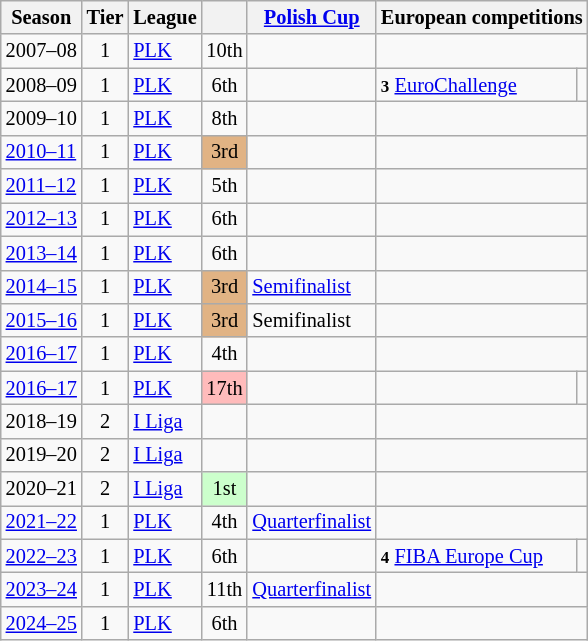<table class="wikitable" style="font-size:85%;">
<tr>
<th>Season</th>
<th>Tier</th>
<th>League</th>
<th></th>
<th><a href='#'>Polish Cup</a></th>
<th colspan=2>European competitions</th>
</tr>
<tr>
<td>2007–08</td>
<td align=center>1</td>
<td><a href='#'>PLK</a></td>
<td align=center>10th</td>
<td></td>
<td colspan=2></td>
</tr>
<tr>
<td>2008–09</td>
<td align=center>1</td>
<td><a href='#'>PLK</a></td>
<td align=center>6th</td>
<td></td>
<td><small><strong>3</strong></small> <a href='#'>EuroChallenge</a></td>
<td></td>
</tr>
<tr>
<td>2009–10</td>
<td align=center>1</td>
<td><a href='#'>PLK</a></td>
<td align=center>8th</td>
<td></td>
<td colspan=2></td>
</tr>
<tr>
<td><a href='#'>2010–11</a></td>
<td align=center>1</td>
<td><a href='#'>PLK</a></td>
<td align=center bgcolor=#e1b384>3rd</td>
<td></td>
<td colspan=2></td>
</tr>
<tr>
<td><a href='#'>2011–12</a></td>
<td align=center>1</td>
<td><a href='#'>PLK</a></td>
<td align=center>5th</td>
<td></td>
<td colspan=2></td>
</tr>
<tr>
<td><a href='#'>2012–13</a></td>
<td align=center>1</td>
<td><a href='#'>PLK</a></td>
<td align=center>6th</td>
<td></td>
<td colspan=2></td>
</tr>
<tr>
<td><a href='#'>2013–14</a></td>
<td align=center>1</td>
<td><a href='#'>PLK</a></td>
<td align=center>6th</td>
<td></td>
<td colspan=2></td>
</tr>
<tr>
<td><a href='#'>2014–15</a></td>
<td align=center>1</td>
<td><a href='#'>PLK</a></td>
<td align=center bgcolor=#e1b384>3rd</td>
<td><a href='#'>Semifinalist</a></td>
<td colspan=2></td>
</tr>
<tr>
<td><a href='#'>2015–16</a></td>
<td align=center>1</td>
<td><a href='#'>PLK</a></td>
<td align=center bgcolor=#e1b384>3rd</td>
<td>Semifinalist</td>
<td colspan=2></td>
</tr>
<tr>
<td><a href='#'>2016–17</a></td>
<td align=center>1</td>
<td><a href='#'>PLK</a></td>
<td align=center>4th</td>
<td></td>
<td colspan=2></td>
</tr>
<tr>
<td><a href='#'>2016–17</a></td>
<td align=center>1</td>
<td><a href='#'>PLK</a></td>
<td bgcolor=#FFBBBB align=center>17th</td>
<td></td>
<td></td>
<td colspan=2></td>
</tr>
<tr>
<td>2018–19</td>
<td align=center>2</td>
<td><a href='#'>I Liga</a></td>
<td></td>
<td></td>
<td colspan=2></td>
</tr>
<tr>
<td>2019–20</td>
<td align=center>2</td>
<td><a href='#'>I Liga</a></td>
<td></td>
<td></td>
<td colspan=3></td>
</tr>
<tr>
<td>2020–21</td>
<td align=center>2</td>
<td><a href='#'>I Liga</a></td>
<td align=center bgcolor=#cfc>1st</td>
<td></td>
<td colspan=2></td>
</tr>
<tr>
<td><a href='#'>2021–22</a></td>
<td align=center>1</td>
<td><a href='#'>PLK</a></td>
<td align=center>4th</td>
<td><a href='#'>Quarterfinalist</a></td>
<td colspan=2></td>
</tr>
<tr>
<td><a href='#'>2022–23</a></td>
<td align=center>1</td>
<td><a href='#'>PLK</a></td>
<td align=center>6th</td>
<td></td>
<td><small><strong>4</strong></small> <a href='#'>FIBA Europe Cup</a></td>
<td align=center></td>
</tr>
<tr>
<td><a href='#'>2023–24</a></td>
<td align=center>1</td>
<td><a href='#'>PLK</a></td>
<td align=center>11th</td>
<td><a href='#'>Quarterfinalist</a></td>
<td colspan=2></td>
</tr>
<tr>
<td><a href='#'>2024–25</a></td>
<td align=center>1</td>
<td><a href='#'>PLK</a></td>
<td align=center>6th</td>
<td></td>
<td colspan=3></td>
</tr>
</table>
